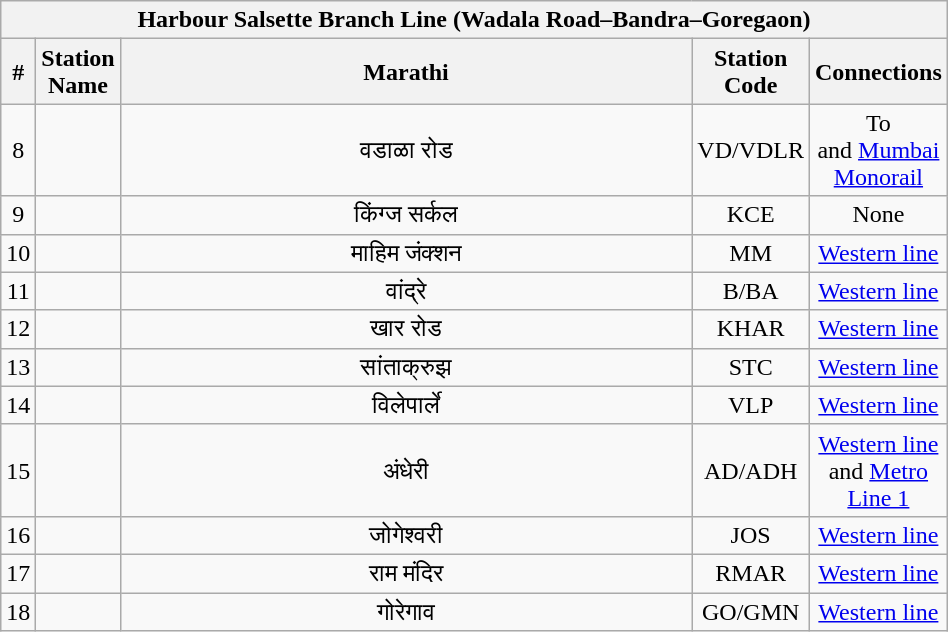<table class="wikitable sortable" style="text-align:center; width:50%;">
<tr>
<th colspan="5"><span><strong>Harbour Salsette Branch Line (Wadala Road–Bandra–Goregaon)</strong></span></th>
</tr>
<tr>
<th style="width:1%;">#</th>
<th style="width:5%;">Station Name</th>
<th>Marathi</th>
<th style="width:1%;">Station Code</th>
<th style="width:5%;">Connections</th>
</tr>
<tr>
<td>8</td>
<td></td>
<td>वडाळा रोड</td>
<td>VD/VDLR</td>
<td>To  <br> and <a href='#'>Mumbai Monorail</a></td>
</tr>
<tr>
<td>9</td>
<td></td>
<td>किंग्ज सर्कल</td>
<td>KCE</td>
<td>None</td>
</tr>
<tr>
<td>10</td>
<td></td>
<td>माहिम जंक्शन</td>
<td>MM</td>
<td><a href='#'>Western line</a></td>
</tr>
<tr>
<td>11</td>
<td></td>
<td>वांद्रे</td>
<td>B/BA</td>
<td><a href='#'>Western line</a></td>
</tr>
<tr>
<td>12</td>
<td></td>
<td>खार रोड</td>
<td>KHAR</td>
<td><a href='#'>Western line</a></td>
</tr>
<tr>
<td>13</td>
<td></td>
<td>सांताक्रुझ</td>
<td>STC</td>
<td><a href='#'>Western line</a></td>
</tr>
<tr>
<td>14</td>
<td></td>
<td>विलेपार्ले</td>
<td>VLP</td>
<td><a href='#'>Western line</a></td>
</tr>
<tr>
<td>15</td>
<td></td>
<td>अंधेरी</td>
<td>AD/ADH</td>
<td><a href='#'>Western line</a> <br> and <a href='#'>Metro Line 1</a></td>
</tr>
<tr>
<td>16</td>
<td></td>
<td>जोगेश्वरी</td>
<td>JOS</td>
<td><a href='#'>Western line</a></td>
</tr>
<tr>
<td>17</td>
<td></td>
<td>राम मंदिर</td>
<td>RMAR</td>
<td><a href='#'>Western line</a></td>
</tr>
<tr>
<td>18</td>
<td></td>
<td>गोरेगाव</td>
<td>GO/GMN</td>
<td><a href='#'>Western line</a></td>
</tr>
</table>
